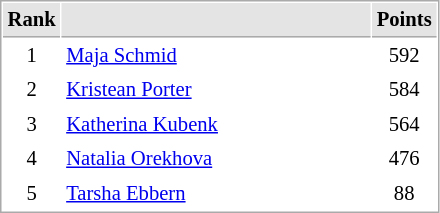<table cellspacing="1" cellpadding="3" style="border:1px solid #AAAAAA;font-size:86%">
<tr bgcolor="#E4E4E4">
<th style="border-bottom:1px solid #AAAAAA" width=10>Rank</th>
<th style="border-bottom:1px solid #AAAAAA" width=200></th>
<th style="border-bottom:1px solid #AAAAAA" width=20>Points</th>
</tr>
<tr>
<td align="center">1</td>
<td> <a href='#'>Maja Schmid</a></td>
<td align=center>592</td>
</tr>
<tr>
<td align="center">2</td>
<td> <a href='#'>Kristean Porter</a></td>
<td align=center>584</td>
</tr>
<tr>
<td align="center">3</td>
<td> <a href='#'>Katherina Kubenk</a></td>
<td align=center>564</td>
</tr>
<tr>
<td align="center">4</td>
<td> <a href='#'>Natalia Orekhova</a></td>
<td align=center>476</td>
</tr>
<tr>
<td align="center">5</td>
<td> <a href='#'>Tarsha Ebbern</a></td>
<td align=center>88</td>
</tr>
</table>
